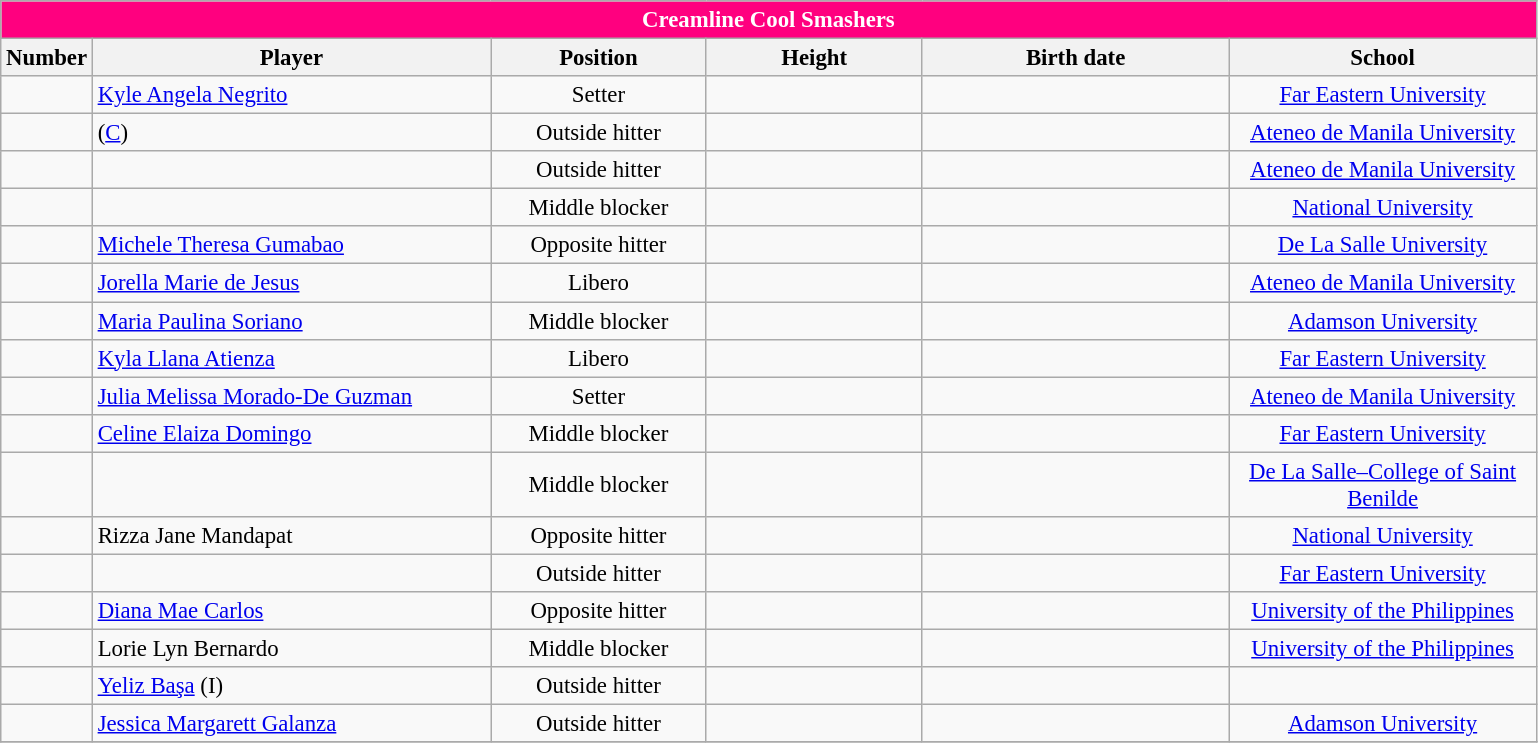<table class="wikitable sortable" style="font-size:95%; text-align:left;">
<tr>
<th colspan="7" style= "background:#FF007F; color:white; text-align: center"><strong>Creamline Cool Smashers</strong></th>
</tr>
<tr style="background:#FFFFFF;">
<th style= "align=center; width:1em;">Number</th>
<th style= "align=center;width:17em;">Player</th>
<th style= "align=center; width:9em;">Position</th>
<th style= "align=center; width:9em;">Height</th>
<th style= "align=center; width:13em;">Birth date</th>
<th style= "align=center; width:13em;">School</th>
</tr>
<tr align=center>
<td></td>
<td align=left> <a href='#'>Kyle Angela Negrito</a></td>
<td>Setter</td>
<td></td>
<td align=right></td>
<td><a href='#'>Far Eastern University</a></td>
</tr>
<tr align=center>
<td></td>
<td align=left>  (<a href='#'>C</a>)</td>
<td>Outside hitter</td>
<td></td>
<td align=right></td>
<td><a href='#'>Ateneo de Manila University</a></td>
</tr>
<tr align=center>
<td></td>
<td align=left> </td>
<td>Outside hitter</td>
<td></td>
<td align="right"></td>
<td><a href='#'>Ateneo de Manila University</a></td>
</tr>
<tr align=center>
<td></td>
<td align=left> </td>
<td>Middle blocker</td>
<td></td>
<td align=right></td>
<td><a href='#'>National University</a></td>
</tr>
<tr align=center>
<td></td>
<td align=left> <a href='#'>Michele Theresa Gumabao</a></td>
<td>Opposite hitter</td>
<td></td>
<td align="right"></td>
<td><a href='#'>De La Salle University</a></td>
</tr>
<tr align=center>
<td></td>
<td align=left> <a href='#'>Jorella Marie de Jesus</a></td>
<td>Libero</td>
<td></td>
<td align="right"></td>
<td><a href='#'>Ateneo de Manila University</a></td>
</tr>
<tr align=center>
<td></td>
<td align=left> <a href='#'>Maria Paulina Soriano</a></td>
<td>Middle blocker</td>
<td></td>
<td align=right></td>
<td><a href='#'>Adamson University</a></td>
</tr>
<tr align=center>
<td></td>
<td align=left> <a href='#'>Kyla Llana Atienza</a></td>
<td>Libero</td>
<td></td>
<td align="right"></td>
<td><a href='#'>Far Eastern University</a></td>
</tr>
<tr align=center>
<td></td>
<td align=left> <a href='#'>Julia Melissa Morado-De Guzman</a></td>
<td>Setter</td>
<td></td>
<td align=right></td>
<td><a href='#'>Ateneo de Manila University</a></td>
</tr>
<tr align=center>
<td></td>
<td align=left> <a href='#'>Celine Elaiza Domingo</a></td>
<td>Middle blocker</td>
<td></td>
<td align="right"></td>
<td><a href='#'>Far Eastern University</a></td>
</tr>
<tr align=center>
<td></td>
<td align=left> </td>
<td>Middle blocker</td>
<td></td>
<td align="right"></td>
<td><a href='#'>De La Salle–College of Saint Benilde</a></td>
</tr>
<tr align=center>
<td></td>
<td align=left> Rizza Jane Mandapat</td>
<td>Opposite hitter</td>
<td></td>
<td align="right"></td>
<td><a href='#'>National University</a></td>
</tr>
<tr align=center>
<td></td>
<td align=left> </td>
<td>Outside hitter</td>
<td></td>
<td align="right"></td>
<td><a href='#'>Far Eastern University</a></td>
</tr>
<tr align=center>
<td></td>
<td align=left> <a href='#'>Diana Mae Carlos</a></td>
<td>Opposite hitter</td>
<td></td>
<td align="right"></td>
<td><a href='#'>University of the Philippines</a></td>
</tr>
<tr align=center>
<td></td>
<td align=left> Lorie Lyn Bernardo</td>
<td>Middle blocker</td>
<td></td>
<td align="right"></td>
<td><a href='#'>University of the Philippines</a></td>
</tr>
<tr align=center>
<td></td>
<td align=left> <a href='#'>Yeliz Başa</a> (I)</td>
<td>Outside hitter</td>
<td></td>
<td align=right></td>
<td></td>
</tr>
<tr align=center>
<td></td>
<td align=left> <a href='#'>Jessica Margarett Galanza</a></td>
<td>Outside hitter</td>
<td></td>
<td align=right></td>
<td><a href='#'>Adamson University</a></td>
</tr>
<tr align=center>
</tr>
</table>
